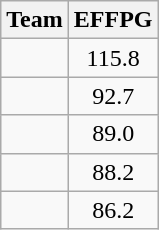<table class=wikitable>
<tr>
<th>Team</th>
<th>EFFPG</th>
</tr>
<tr>
<td></td>
<td align=center>115.8</td>
</tr>
<tr>
<td></td>
<td align=center>92.7</td>
</tr>
<tr>
<td></td>
<td align=center>89.0</td>
</tr>
<tr>
<td></td>
<td align=center>88.2</td>
</tr>
<tr>
<td></td>
<td align=center>86.2</td>
</tr>
</table>
